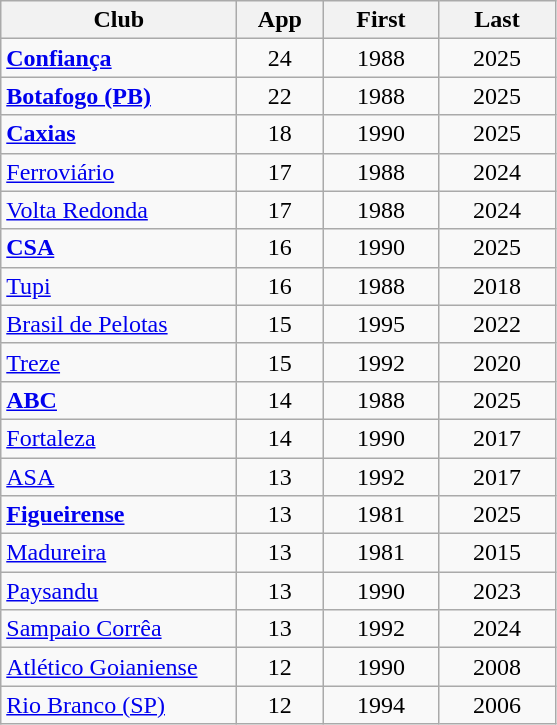<table class="wikitable sortable">
<tr>
<th width=150px>Club</th>
<th width=50px>App</th>
<th width=70px>First</th>
<th width=70px>Last</th>
</tr>
<tr>
<td><strong><a href='#'>Confiança</a></strong></td>
<td align=center>24</td>
<td align=center>1988</td>
<td align=center>2025</td>
</tr>
<tr>
<td><strong><a href='#'>Botafogo (PB)</a></strong></td>
<td align=center>22</td>
<td align=center>1988</td>
<td align=center>2025</td>
</tr>
<tr>
<td><strong><a href='#'>Caxias</a></strong></td>
<td align=center>18</td>
<td align=center>1990</td>
<td align=center>2025</td>
</tr>
<tr>
<td><a href='#'>Ferroviário</a></td>
<td align=center>17</td>
<td align=center>1988</td>
<td align=center>2024</td>
</tr>
<tr>
<td><a href='#'>Volta Redonda</a></td>
<td align=center>17</td>
<td align=center>1988</td>
<td align=center>2024</td>
</tr>
<tr>
<td><strong><a href='#'>CSA</a></strong></td>
<td align=center>16</td>
<td align=center>1990</td>
<td align=center>2025</td>
</tr>
<tr>
<td><a href='#'>Tupi</a></td>
<td align=center>16</td>
<td align=center>1988</td>
<td align=center>2018</td>
</tr>
<tr>
<td><a href='#'>Brasil de Pelotas</a></td>
<td align=center>15</td>
<td align=center>1995</td>
<td align=center>2022</td>
</tr>
<tr>
<td><a href='#'>Treze</a></td>
<td align=center>15</td>
<td align=center>1992</td>
<td align=center>2020</td>
</tr>
<tr>
<td><strong><a href='#'>ABC</a></strong></td>
<td align=center>14</td>
<td align=center>1988</td>
<td align=center>2025</td>
</tr>
<tr>
<td><a href='#'>Fortaleza</a></td>
<td align=center>14</td>
<td align=center>1990</td>
<td align=center>2017</td>
</tr>
<tr>
<td><a href='#'>ASA</a></td>
<td align=center>13</td>
<td align=center>1992</td>
<td align=center>2017</td>
</tr>
<tr>
<td><strong><a href='#'>Figueirense</a></strong></td>
<td align=center>13</td>
<td align=center>1981</td>
<td align=center>2025</td>
</tr>
<tr>
<td><a href='#'>Madureira</a></td>
<td align=center>13</td>
<td align=center>1981</td>
<td align=center>2015</td>
</tr>
<tr>
<td><a href='#'>Paysandu</a></td>
<td align=center>13</td>
<td align=center>1990</td>
<td align=center>2023</td>
</tr>
<tr>
<td><a href='#'>Sampaio Corrêa</a></td>
<td align=center>13</td>
<td align=center>1992</td>
<td align=center>2024</td>
</tr>
<tr>
<td><a href='#'>Atlético Goianiense</a></td>
<td align=center>12</td>
<td align=center>1990</td>
<td align=center>2008</td>
</tr>
<tr>
<td><a href='#'>Rio Branco (SP)</a></td>
<td align=center>12</td>
<td align=center>1994</td>
<td align=center>2006</td>
</tr>
</table>
